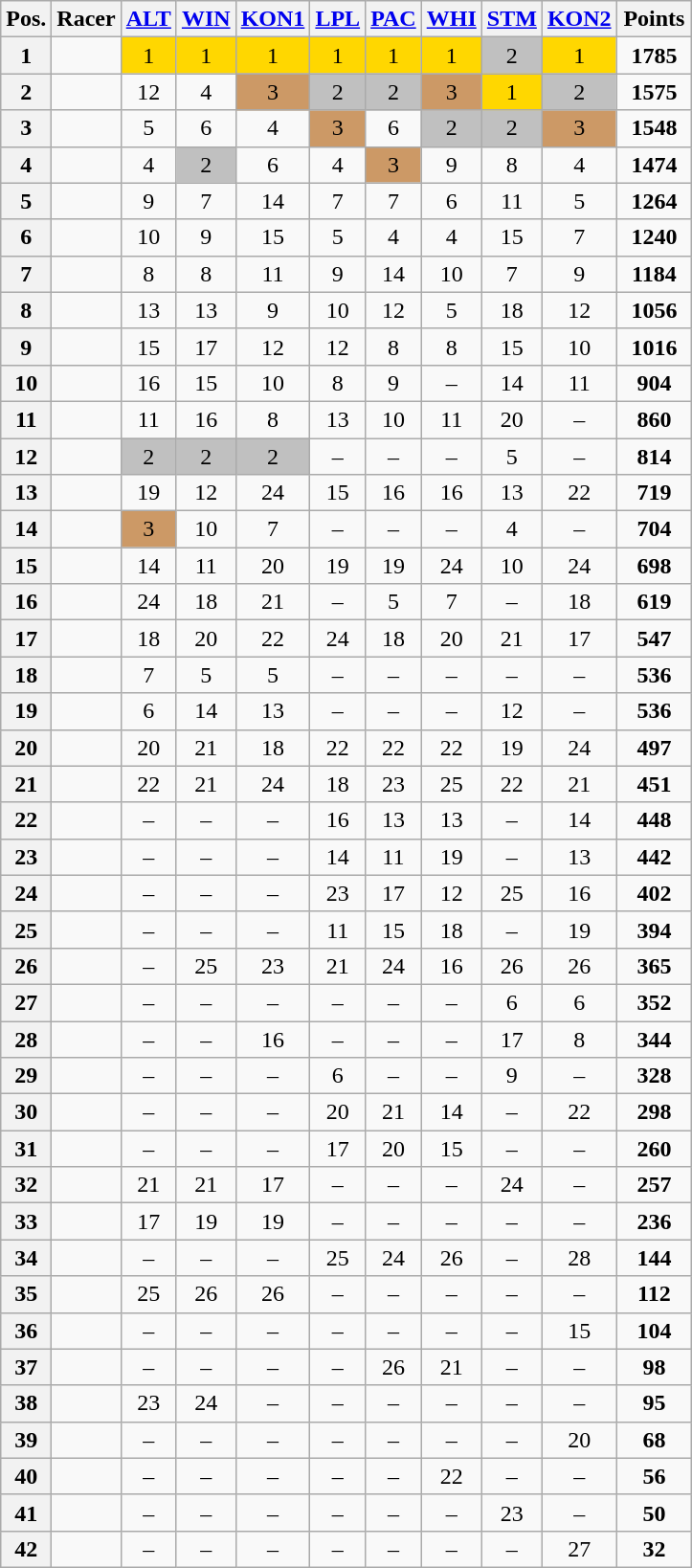<table class="wikitable sortable plainrowheaders" style="text-align:center;">
<tr>
<th scope="col">Pos.</th>
<th scope="col">Racer</th>
<th scope="col"> <a href='#'>ALT</a></th>
<th scope="col"> <a href='#'>WIN</a></th>
<th scope="col"> <a href='#'>KON1</a></th>
<th scope="col"> <a href='#'>LPL</a></th>
<th scope="col"> <a href='#'>PAC</a></th>
<th scope="col"> <a href='#'>WHI</a></th>
<th scope="col"> <a href='#'>STM</a></th>
<th scope="col"> <a href='#'>KON2</a></th>
<th style="width:45px;">Points</th>
</tr>
<tr>
<th style="text-align:center;">1</th>
<td align="left"></td>
<td style="background:gold;">1</td>
<td style="background:gold;">1</td>
<td style="background:gold;">1</td>
<td style="background:gold;">1</td>
<td style="background:gold;">1</td>
<td style="background:gold;">1</td>
<td style="background:silver;">2</td>
<td style="background:gold;">1</td>
<td><strong>1785</strong></td>
</tr>
<tr>
<th style="text-align:center;">2</th>
<td align="left"></td>
<td>12</td>
<td>4</td>
<td style="background:#c96;">3</td>
<td style="background:silver;">2</td>
<td style="background:silver;">2</td>
<td style="background:#c96;">3</td>
<td style="background:gold;">1</td>
<td style="background:silver;">2</td>
<td><strong>1575</strong></td>
</tr>
<tr>
<th style="text-align:center;">3</th>
<td align="left"></td>
<td>5</td>
<td>6</td>
<td>4</td>
<td style="background:#c96;">3</td>
<td>6</td>
<td style="background:silver;">2</td>
<td style="background:silver;">2</td>
<td style="background:#c96;">3</td>
<td><strong>1548</strong></td>
</tr>
<tr>
<th style="text-align:center;">4</th>
<td align="left"></td>
<td>4</td>
<td style="background:silver;">2</td>
<td>6</td>
<td>4</td>
<td style="background:#c96;">3</td>
<td>9</td>
<td>8</td>
<td>4</td>
<td><strong>1474</strong></td>
</tr>
<tr>
<th style="text-align:center;">5</th>
<td align="left"></td>
<td>9</td>
<td>7</td>
<td>14</td>
<td>7</td>
<td>7</td>
<td>6</td>
<td>11</td>
<td>5</td>
<td><strong>1264</strong></td>
</tr>
<tr>
<th style="text-align:center;">6</th>
<td align="left"></td>
<td>10</td>
<td>9</td>
<td>15</td>
<td>5</td>
<td>4</td>
<td>4</td>
<td>15</td>
<td>7</td>
<td><strong>1240</strong></td>
</tr>
<tr>
<th style="text-align:center;">7</th>
<td align="left"></td>
<td>8</td>
<td>8</td>
<td>11</td>
<td>9</td>
<td>14</td>
<td>10</td>
<td>7</td>
<td>9</td>
<td><strong>1184</strong></td>
</tr>
<tr>
<th style="text-align:center;">8</th>
<td align="left"></td>
<td>13</td>
<td>13</td>
<td>9</td>
<td>10</td>
<td>12</td>
<td>5</td>
<td>18</td>
<td>12</td>
<td><strong>1056</strong></td>
</tr>
<tr>
<th style="text-align:center;">9</th>
<td align="left"></td>
<td>15</td>
<td>17</td>
<td>12</td>
<td>12</td>
<td>8</td>
<td>8</td>
<td>15</td>
<td>10</td>
<td><strong>1016</strong></td>
</tr>
<tr>
<th style="text-align:center;">10</th>
<td align="left"></td>
<td>16</td>
<td>15</td>
<td>10</td>
<td>8</td>
<td>9</td>
<td>–</td>
<td>14</td>
<td>11</td>
<td><strong>904</strong></td>
</tr>
<tr>
<th style="text-align:center;">11</th>
<td align="left"></td>
<td>11</td>
<td>16</td>
<td>8</td>
<td>13</td>
<td>10</td>
<td>11</td>
<td>20</td>
<td>–</td>
<td><strong>860</strong></td>
</tr>
<tr>
<th style="text-align:center;">12</th>
<td align="left"></td>
<td style="background:silver;">2</td>
<td style="background:silver;">2</td>
<td style="background:silver;">2</td>
<td>–</td>
<td>–</td>
<td>–</td>
<td>5</td>
<td>–</td>
<td><strong>814</strong></td>
</tr>
<tr>
<th style="text-align:center;">13</th>
<td align="left"></td>
<td>19</td>
<td>12</td>
<td>24</td>
<td>15</td>
<td>16</td>
<td>16</td>
<td>13</td>
<td>22</td>
<td><strong>719</strong></td>
</tr>
<tr>
<th style="text-align:center;">14</th>
<td align="left"></td>
<td style="background:#c96;">3</td>
<td>10</td>
<td>7</td>
<td>–</td>
<td>–</td>
<td>–</td>
<td>4</td>
<td>–</td>
<td><strong>704</strong></td>
</tr>
<tr>
<th style="text-align:center;">15</th>
<td align="left"></td>
<td>14</td>
<td>11</td>
<td>20</td>
<td>19</td>
<td>19</td>
<td>24</td>
<td>10</td>
<td>24</td>
<td><strong>698</strong></td>
</tr>
<tr>
<th style="text-align:center;">16</th>
<td align="left"></td>
<td>24</td>
<td>18</td>
<td>21</td>
<td>–</td>
<td>5</td>
<td>7</td>
<td>–</td>
<td>18</td>
<td><strong>619</strong></td>
</tr>
<tr>
<th style="text-align:center;">17</th>
<td align="left"></td>
<td>18</td>
<td>20</td>
<td>22</td>
<td>24</td>
<td>18</td>
<td>20</td>
<td>21</td>
<td>17</td>
<td><strong>547</strong></td>
</tr>
<tr>
<th style="text-align:center;">18</th>
<td align="left"></td>
<td>7</td>
<td>5</td>
<td>5</td>
<td>–</td>
<td>–</td>
<td>–</td>
<td>–</td>
<td>–</td>
<td><strong>536</strong></td>
</tr>
<tr>
<th style="text-align:center;">19</th>
<td align="left"></td>
<td>6</td>
<td>14</td>
<td>13</td>
<td>–</td>
<td>–</td>
<td>–</td>
<td>12</td>
<td>–</td>
<td><strong>536</strong></td>
</tr>
<tr>
<th style="text-align:center;">20</th>
<td align="left"></td>
<td>20</td>
<td>21</td>
<td>18</td>
<td>22</td>
<td>22</td>
<td>22</td>
<td>19</td>
<td>24</td>
<td><strong>497</strong></td>
</tr>
<tr>
<th style="text-align:center;">21</th>
<td align="left"></td>
<td>22</td>
<td>21</td>
<td>24</td>
<td>18</td>
<td>23</td>
<td>25</td>
<td>22</td>
<td>21</td>
<td><strong>451</strong></td>
</tr>
<tr>
<th style="text-align:center;">22</th>
<td align="left"></td>
<td>–</td>
<td>–</td>
<td>–</td>
<td>16</td>
<td>13</td>
<td>13</td>
<td>–</td>
<td>14</td>
<td><strong>448</strong></td>
</tr>
<tr>
<th style="text-align:center;">23</th>
<td align="left"></td>
<td>–</td>
<td>–</td>
<td>–</td>
<td>14</td>
<td>11</td>
<td>19</td>
<td>–</td>
<td>13</td>
<td><strong>442</strong></td>
</tr>
<tr>
<th style="text-align:center;">24</th>
<td align="left"></td>
<td>–</td>
<td>–</td>
<td>–</td>
<td>23</td>
<td>17</td>
<td>12</td>
<td>25</td>
<td>16</td>
<td><strong>402</strong></td>
</tr>
<tr>
<th style="text-align:center;">25</th>
<td align="left"></td>
<td>–</td>
<td>–</td>
<td>–</td>
<td>11</td>
<td>15</td>
<td>18</td>
<td>–</td>
<td>19</td>
<td><strong>394</strong></td>
</tr>
<tr>
<th style="text-align:center;">26</th>
<td align="left"></td>
<td>–</td>
<td>25</td>
<td>23</td>
<td>21</td>
<td>24</td>
<td>16</td>
<td>26</td>
<td>26</td>
<td><strong>365</strong></td>
</tr>
<tr>
<th style="text-align:center;">27</th>
<td align="left"></td>
<td>–</td>
<td>–</td>
<td>–</td>
<td>–</td>
<td>–</td>
<td>–</td>
<td>6</td>
<td>6</td>
<td><strong>352</strong></td>
</tr>
<tr>
<th style="text-align:center;">28</th>
<td align="left"></td>
<td>–</td>
<td>–</td>
<td>16</td>
<td>–</td>
<td>–</td>
<td>–</td>
<td>17</td>
<td>8</td>
<td><strong>344</strong></td>
</tr>
<tr>
<th style="text-align:center;">29</th>
<td align="left"></td>
<td>–</td>
<td>–</td>
<td>–</td>
<td>6</td>
<td>–</td>
<td>–</td>
<td>9</td>
<td>–</td>
<td><strong>328</strong></td>
</tr>
<tr>
<th style="text-align:center;">30</th>
<td align="left"></td>
<td>–</td>
<td>–</td>
<td>–</td>
<td>20</td>
<td>21</td>
<td>14</td>
<td>–</td>
<td>22</td>
<td><strong>298</strong></td>
</tr>
<tr>
<th style="text-align:center;">31</th>
<td align="left"></td>
<td>–</td>
<td>–</td>
<td>–</td>
<td>17</td>
<td>20</td>
<td>15</td>
<td>–</td>
<td>–</td>
<td><strong>260</strong></td>
</tr>
<tr>
<th style="text-align:center;">32</th>
<td align="left"></td>
<td>21</td>
<td>21</td>
<td>17</td>
<td>–</td>
<td>–</td>
<td>–</td>
<td>24</td>
<td>–</td>
<td><strong>257</strong></td>
</tr>
<tr>
<th style="text-align:center;">33</th>
<td align="left"></td>
<td>17</td>
<td>19</td>
<td>19</td>
<td>–</td>
<td>–</td>
<td>–</td>
<td>–</td>
<td>–</td>
<td><strong>236</strong></td>
</tr>
<tr>
<th style="text-align:center;">34</th>
<td align="left"></td>
<td>–</td>
<td>–</td>
<td>–</td>
<td>25</td>
<td>24</td>
<td>26</td>
<td>–</td>
<td>28</td>
<td><strong>144</strong></td>
</tr>
<tr>
<th style="text-align:center;">35</th>
<td align="left"></td>
<td>25</td>
<td>26</td>
<td>26</td>
<td>–</td>
<td>–</td>
<td>–</td>
<td>–</td>
<td>–</td>
<td><strong>112</strong></td>
</tr>
<tr>
<th style="text-align:center;">36</th>
<td align="left"></td>
<td>–</td>
<td>–</td>
<td>–</td>
<td>–</td>
<td>–</td>
<td>–</td>
<td>–</td>
<td>15</td>
<td><strong>104</strong></td>
</tr>
<tr>
<th style="text-align:center;">37</th>
<td align="left"></td>
<td>–</td>
<td>–</td>
<td>–</td>
<td>–</td>
<td>26</td>
<td>21</td>
<td>–</td>
<td>–</td>
<td><strong>98</strong></td>
</tr>
<tr>
<th style="text-align:center;">38</th>
<td align="left"></td>
<td>23</td>
<td>24</td>
<td>–</td>
<td>–</td>
<td>–</td>
<td>–</td>
<td>–</td>
<td>–</td>
<td><strong>95</strong></td>
</tr>
<tr>
<th style="text-align:center;">39</th>
<td align="left"></td>
<td>–</td>
<td>–</td>
<td>–</td>
<td>–</td>
<td>–</td>
<td>–</td>
<td>–</td>
<td>20</td>
<td><strong>68</strong></td>
</tr>
<tr>
<th style="text-align:center;">40</th>
<td align="left"></td>
<td>–</td>
<td>–</td>
<td>–</td>
<td>–</td>
<td>–</td>
<td>22</td>
<td>–</td>
<td>–</td>
<td><strong>56</strong></td>
</tr>
<tr>
<th style="text-align:center;">41</th>
<td align="left"></td>
<td>–</td>
<td>–</td>
<td>–</td>
<td>–</td>
<td>–</td>
<td>–</td>
<td>23</td>
<td>–</td>
<td><strong>50</strong></td>
</tr>
<tr>
<th style="text-align:center;">42</th>
<td align="left"></td>
<td>–</td>
<td>–</td>
<td>–</td>
<td>–</td>
<td>–</td>
<td>–</td>
<td>–</td>
<td>27</td>
<td><strong>32</strong></td>
</tr>
</table>
